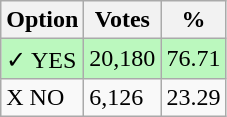<table class="wikitable">
<tr>
<th>Option</th>
<th>Votes</th>
<th>%</th>
</tr>
<tr>
<td style=background:#bbf8be>✓ YES</td>
<td style=background:#bbf8be>20,180</td>
<td style=background:#bbf8be>76.71</td>
</tr>
<tr>
<td>X NO</td>
<td>6,126</td>
<td>23.29</td>
</tr>
</table>
